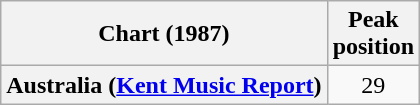<table class="wikitable sortable plainrowheaders">
<tr>
<th>Chart (1987)</th>
<th>Peak<br>position</th>
</tr>
<tr>
<th scope="row">Australia (<a href='#'>Kent Music Report</a>)</th>
<td style="text-align:center;">29</td>
</tr>
</table>
